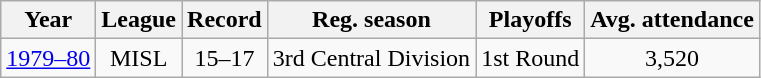<table class="wikitable" style="text-align:center">
<tr>
<th>Year</th>
<th>League</th>
<th>Record</th>
<th>Reg. season</th>
<th>Playoffs</th>
<th>Avg. attendance</th>
</tr>
<tr>
<td><a href='#'>1979–80</a></td>
<td>MISL</td>
<td>15–17</td>
<td>3rd Central Division</td>
<td>1st Round</td>
<td>3,520</td>
</tr>
</table>
